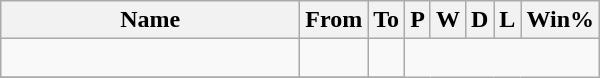<table class="wikitable sortable" style="text-align: center;">
<tr>
<th style="width:12em">Name</th>
<th>From</th>
<th>To</th>
<th>P</th>
<th>W</th>
<th>D</th>
<th>L</th>
<th>Win%</th>
</tr>
<tr>
<td align=left></td>
<td></td>
<td><br></td>
</tr>
<tr>
</tr>
</table>
